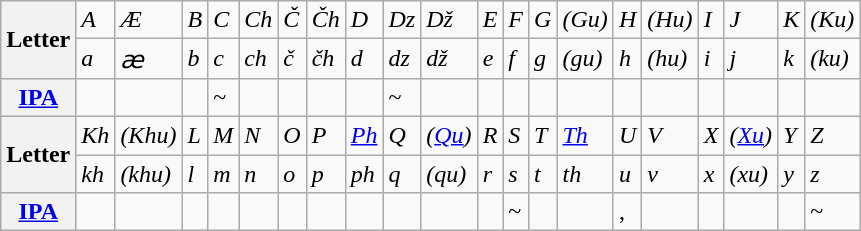<table class="wikitable">
<tr>
<th rowspan="2">Letter</th>
<td><em>A</em></td>
<td><em>Æ</em></td>
<td><em>B</em></td>
<td><em>C</em></td>
<td><em>Ch</em></td>
<td><em>Č</em></td>
<td><em>Čh</em></td>
<td><em>D</em></td>
<td><em>Dz</em></td>
<td><em>Dž</em></td>
<td><em>E</em></td>
<td><em>F</em></td>
<td><em>G</em></td>
<td><em>(Gu)</em></td>
<td><em>H</em></td>
<td><em>(Hu)</em></td>
<td><em>I</em></td>
<td><em>J</em></td>
<td><em>K</em></td>
<td><em>(Ku)</em></td>
</tr>
<tr>
<td><em>a</em></td>
<td><em>ӕ</em></td>
<td><em>b</em></td>
<td><em>c</em></td>
<td><em>ch</em></td>
<td><em>č</em></td>
<td><em>čh</em></td>
<td><em>d</em></td>
<td><em>dz</em></td>
<td><em>dž</em></td>
<td><em>e</em></td>
<td><em>f</em></td>
<td><em>g</em></td>
<td><em>(gu)</em></td>
<td><em>h</em></td>
<td><em>(hu)</em></td>
<td><em>i</em></td>
<td><em>j</em></td>
<td><em>k</em></td>
<td><em>(ku)</em></td>
</tr>
<tr>
<th><a href='#'>IPA</a></th>
<td></td>
<td></td>
<td></td>
<td>~</td>
<td></td>
<td></td>
<td></td>
<td></td>
<td>~</td>
<td></td>
<td></td>
<td></td>
<td></td>
<td></td>
<td></td>
<td></td>
<td></td>
<td></td>
<td></td>
<td></td>
</tr>
<tr>
<th rowspan="2">Letter</th>
<td><em>Kh</em></td>
<td><em>(Khu)</em></td>
<td><em>L</em></td>
<td><em>M</em></td>
<td><em>N</em></td>
<td><em>O</em></td>
<td><em>P</em></td>
<td><em><a href='#'>Ph</a></em></td>
<td><em>Q</em></td>
<td><em>(<a href='#'>Qu</a>)</em></td>
<td><em>R</em></td>
<td><em>S</em></td>
<td><em>T</em></td>
<td><em><a href='#'>Th</a></em></td>
<td><em>U</em></td>
<td><em>V</em></td>
<td><em>X</em></td>
<td><em>(<a href='#'>Xu</a>)</em></td>
<td><em>Y</em></td>
<td><em>Z</em></td>
</tr>
<tr>
<td><em>kh</em></td>
<td><em>(khu)</em></td>
<td><em>l</em></td>
<td><em>m</em></td>
<td><em>n</em></td>
<td><em>o</em></td>
<td><em>p</em></td>
<td><em>ph</em></td>
<td><em>q</em></td>
<td><em>(qu)</em></td>
<td><em>r</em></td>
<td><em>s</em></td>
<td><em>t</em></td>
<td><em>th</em></td>
<td><em>u</em></td>
<td><em>v</em></td>
<td><em>x</em></td>
<td><em>(xu)</em></td>
<td><em>y</em></td>
<td><em>z</em></td>
</tr>
<tr>
<th><a href='#'>IPA</a></th>
<td></td>
<td></td>
<td></td>
<td></td>
<td></td>
<td></td>
<td></td>
<td></td>
<td></td>
<td></td>
<td></td>
<td>~</td>
<td></td>
<td></td>
<td>, </td>
<td></td>
<td></td>
<td></td>
<td></td>
<td>~</td>
</tr>
</table>
